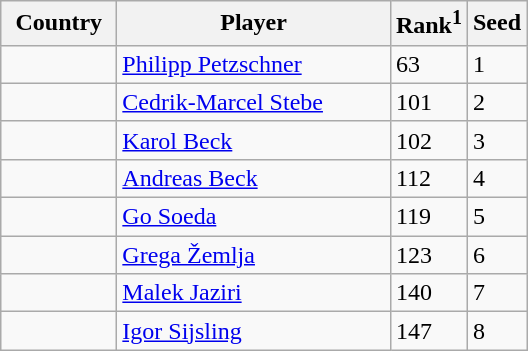<table class="sortable wikitable">
<tr>
<th width="70">Country</th>
<th width="175">Player</th>
<th>Rank<sup>1</sup></th>
<th>Seed</th>
</tr>
<tr>
<td></td>
<td><a href='#'>Philipp Petzschner</a></td>
<td>63</td>
<td>1</td>
</tr>
<tr>
<td></td>
<td><a href='#'>Cedrik-Marcel Stebe</a></td>
<td>101</td>
<td>2</td>
</tr>
<tr>
<td></td>
<td><a href='#'>Karol Beck</a></td>
<td>102</td>
<td>3</td>
</tr>
<tr>
<td></td>
<td><a href='#'>Andreas Beck</a></td>
<td>112</td>
<td>4</td>
</tr>
<tr>
<td></td>
<td><a href='#'>Go Soeda</a></td>
<td>119</td>
<td>5</td>
</tr>
<tr>
<td></td>
<td><a href='#'>Grega Žemlja</a></td>
<td>123</td>
<td>6</td>
</tr>
<tr>
<td></td>
<td><a href='#'>Malek Jaziri</a></td>
<td>140</td>
<td>7</td>
</tr>
<tr>
<td></td>
<td><a href='#'>Igor Sijsling</a></td>
<td>147</td>
<td>8</td>
</tr>
</table>
